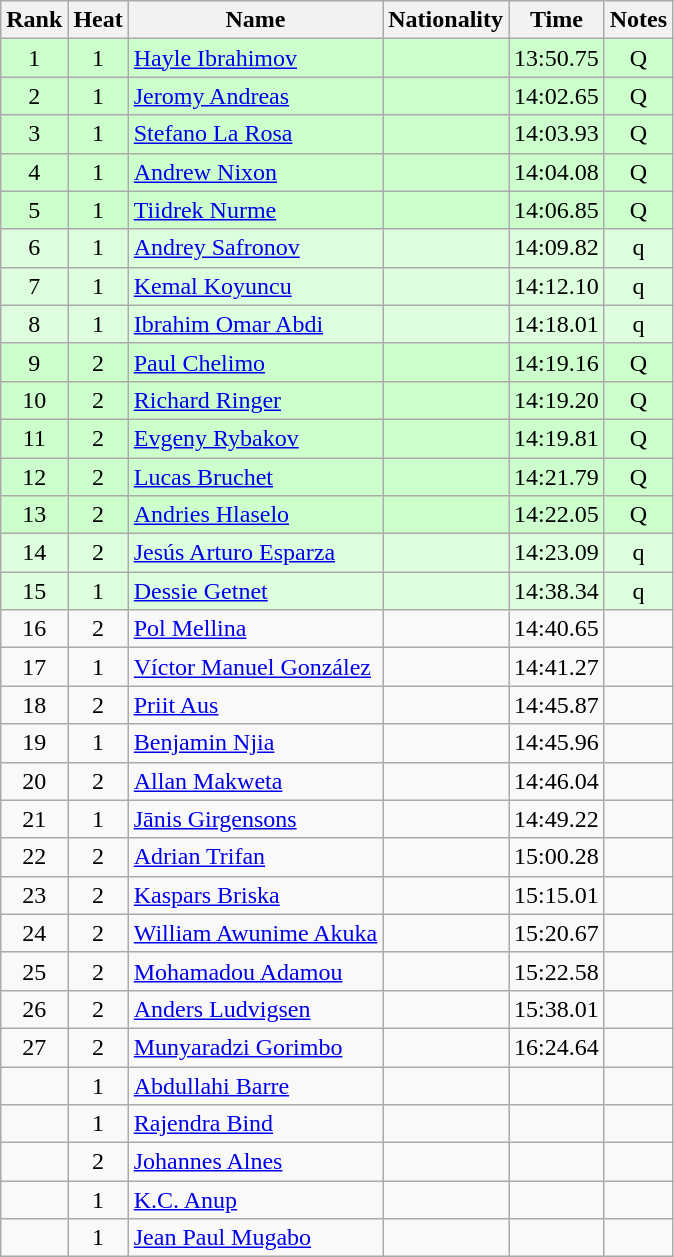<table class="wikitable sortable" style="text-align:center">
<tr>
<th>Rank</th>
<th>Heat</th>
<th>Name</th>
<th>Nationality</th>
<th>Time</th>
<th>Notes</th>
</tr>
<tr bgcolor=ccffcc>
<td>1</td>
<td>1</td>
<td align=left><a href='#'>Hayle Ibrahimov</a></td>
<td align=left></td>
<td>13:50.75</td>
<td>Q</td>
</tr>
<tr bgcolor=ccffcc>
<td>2</td>
<td>1</td>
<td align=left><a href='#'>Jeromy Andreas</a></td>
<td align=left></td>
<td>14:02.65</td>
<td>Q</td>
</tr>
<tr bgcolor=ccffcc>
<td>3</td>
<td>1</td>
<td align=left><a href='#'>Stefano La Rosa</a></td>
<td align=left></td>
<td>14:03.93</td>
<td>Q</td>
</tr>
<tr bgcolor=ccffcc>
<td>4</td>
<td>1</td>
<td align=left><a href='#'>Andrew Nixon</a></td>
<td align=left></td>
<td>14:04.08</td>
<td>Q</td>
</tr>
<tr bgcolor=ccffcc>
<td>5</td>
<td>1</td>
<td align=left><a href='#'>Tiidrek Nurme</a></td>
<td align=left></td>
<td>14:06.85</td>
<td>Q</td>
</tr>
<tr bgcolor=ddffdd>
<td>6</td>
<td>1</td>
<td align=left><a href='#'>Andrey Safronov</a></td>
<td align=left></td>
<td>14:09.82</td>
<td>q</td>
</tr>
<tr bgcolor=ddffdd>
<td>7</td>
<td>1</td>
<td align=left><a href='#'>Kemal Koyuncu</a></td>
<td align=left></td>
<td>14:12.10</td>
<td>q</td>
</tr>
<tr bgcolor=ddffdd>
<td>8</td>
<td>1</td>
<td align=left><a href='#'>Ibrahim Omar Abdi</a></td>
<td align=left></td>
<td>14:18.01</td>
<td>q</td>
</tr>
<tr bgcolor=ccffcc>
<td>9</td>
<td>2</td>
<td align=left><a href='#'>Paul Chelimo</a></td>
<td align=left></td>
<td>14:19.16</td>
<td>Q</td>
</tr>
<tr bgcolor=ccffcc>
<td>10</td>
<td>2</td>
<td align=left><a href='#'>Richard Ringer</a></td>
<td align=left></td>
<td>14:19.20</td>
<td>Q</td>
</tr>
<tr bgcolor=ccffcc>
<td>11</td>
<td>2</td>
<td align=left><a href='#'>Evgeny Rybakov</a></td>
<td align=left></td>
<td>14:19.81</td>
<td>Q</td>
</tr>
<tr bgcolor=ccffcc>
<td>12</td>
<td>2</td>
<td align=left><a href='#'>Lucas Bruchet</a></td>
<td align=left></td>
<td>14:21.79</td>
<td>Q</td>
</tr>
<tr bgcolor=ccffcc>
<td>13</td>
<td>2</td>
<td align=left><a href='#'>Andries Hlaselo</a></td>
<td align=left></td>
<td>14:22.05</td>
<td>Q</td>
</tr>
<tr bgcolor=ddffdd>
<td>14</td>
<td>2</td>
<td align=left><a href='#'>Jesús Arturo Esparza</a></td>
<td align=left></td>
<td>14:23.09</td>
<td>q</td>
</tr>
<tr bgcolor=ddffdd>
<td>15</td>
<td>1</td>
<td align=left><a href='#'>Dessie Getnet</a></td>
<td align=left></td>
<td>14:38.34</td>
<td>q</td>
</tr>
<tr>
<td>16</td>
<td>2</td>
<td align=left><a href='#'>Pol Mellina</a></td>
<td align=left></td>
<td>14:40.65</td>
<td></td>
</tr>
<tr>
<td>17</td>
<td>1</td>
<td align=left><a href='#'>Víctor Manuel González</a></td>
<td align=left></td>
<td>14:41.27</td>
<td></td>
</tr>
<tr>
<td>18</td>
<td>2</td>
<td align=left><a href='#'>Priit Aus</a></td>
<td align=left></td>
<td>14:45.87</td>
<td></td>
</tr>
<tr>
<td>19</td>
<td>1</td>
<td align=left><a href='#'>Benjamin Njia</a></td>
<td align=left></td>
<td>14:45.96</td>
<td></td>
</tr>
<tr>
<td>20</td>
<td>2</td>
<td align=left><a href='#'>Allan Makweta</a></td>
<td align=left></td>
<td>14:46.04</td>
<td></td>
</tr>
<tr>
<td>21</td>
<td>1</td>
<td align=left><a href='#'>Jānis Girgensons</a></td>
<td align=left></td>
<td>14:49.22</td>
<td></td>
</tr>
<tr>
<td>22</td>
<td>2</td>
<td align=left><a href='#'>Adrian Trifan</a></td>
<td align=left></td>
<td>15:00.28</td>
<td></td>
</tr>
<tr>
<td>23</td>
<td>2</td>
<td align=left><a href='#'>Kaspars Briska</a></td>
<td align=left></td>
<td>15:15.01</td>
<td></td>
</tr>
<tr>
<td>24</td>
<td>2</td>
<td align=left><a href='#'>William Awunime Akuka</a></td>
<td align=left></td>
<td>15:20.67</td>
<td></td>
</tr>
<tr>
<td>25</td>
<td>2</td>
<td align=left><a href='#'>Mohamadou Adamou</a></td>
<td align=left></td>
<td>15:22.58</td>
<td></td>
</tr>
<tr>
<td>26</td>
<td>2</td>
<td align=left><a href='#'>Anders Ludvigsen</a></td>
<td align=left></td>
<td>15:38.01</td>
<td></td>
</tr>
<tr>
<td>27</td>
<td>2</td>
<td align=left><a href='#'>Munyaradzi Gorimbo</a></td>
<td align=left></td>
<td>16:24.64</td>
<td></td>
</tr>
<tr>
<td></td>
<td>1</td>
<td align=left><a href='#'>Abdullahi Barre</a></td>
<td align=left></td>
<td></td>
<td></td>
</tr>
<tr>
<td></td>
<td>1</td>
<td align=left><a href='#'>Rajendra Bind</a></td>
<td align=left></td>
<td></td>
<td></td>
</tr>
<tr>
<td></td>
<td>2</td>
<td align=left><a href='#'>Johannes Alnes</a></td>
<td align=left></td>
<td></td>
<td></td>
</tr>
<tr>
<td></td>
<td>1</td>
<td align=left><a href='#'>K.C. Anup</a></td>
<td align=left></td>
<td></td>
<td></td>
</tr>
<tr>
<td></td>
<td>1</td>
<td align=left><a href='#'>Jean Paul Mugabo</a></td>
<td align=left></td>
<td></td>
<td></td>
</tr>
</table>
